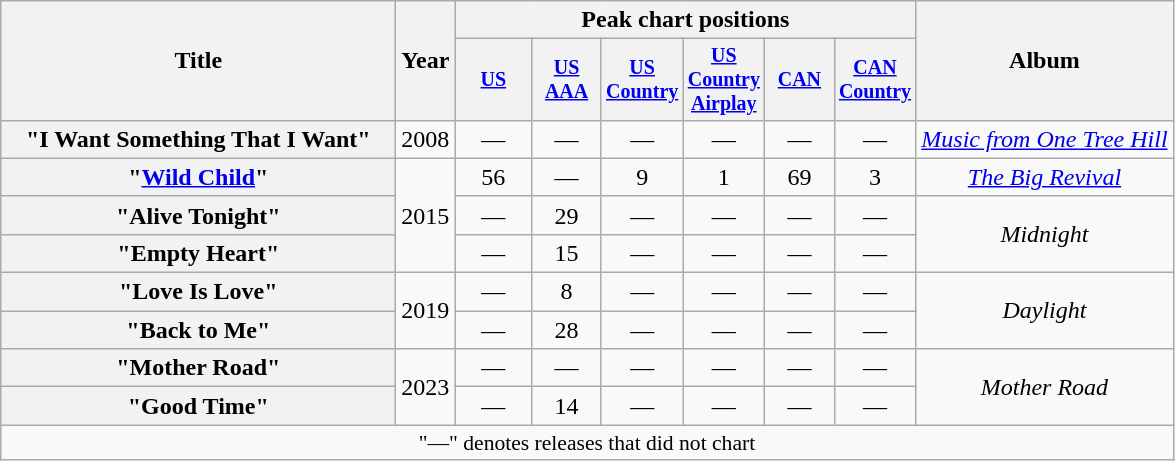<table class="wikitable plainrowheaders" style="text-align:center;">
<tr>
<th rowspan="2" style="width:16em;">Title</th>
<th rowspan="2">Year</th>
<th colspan="6">Peak chart positions</th>
<th rowspan="2">Album</th>
</tr>
<tr style="font-size:smaller;">
<th style="width:45px;"><a href='#'>US</a><br></th>
<th style="width:40px;"><a href='#'>US AAA</a><br></th>
<th style="width:45px;"><a href='#'>US Country</a><br></th>
<th style="width:45px;"><a href='#'>US Country Airplay</a><br></th>
<th style="width:40px;"><a href='#'>CAN</a><br></th>
<th style="width:45px;"><a href='#'>CAN Country</a><br></th>
</tr>
<tr>
<th scope="row">"I Want Something That I Want"</th>
<td>2008</td>
<td>—</td>
<td>—</td>
<td>—</td>
<td>—</td>
<td>—</td>
<td>—</td>
<td><em><a href='#'>Music from One Tree Hill</a></em></td>
</tr>
<tr>
<th scope="row">"<a href='#'>Wild Child</a>"<br></th>
<td rowspan="3">2015</td>
<td>56</td>
<td>—</td>
<td>9</td>
<td>1</td>
<td>69</td>
<td>3</td>
<td><em><a href='#'>The Big Revival</a></em></td>
</tr>
<tr>
<th scope="row">"Alive Tonight"</th>
<td>—</td>
<td>29</td>
<td>—</td>
<td>—</td>
<td>—</td>
<td>—</td>
<td rowspan="2"><em>Midnight</em></td>
</tr>
<tr>
<th scope="row">"Empty Heart"</th>
<td>—</td>
<td>15</td>
<td>—</td>
<td>—</td>
<td>—</td>
<td>—</td>
</tr>
<tr>
<th scope="row">"Love Is Love"</th>
<td rowspan="2">2019</td>
<td>—</td>
<td>8</td>
<td>—</td>
<td>—</td>
<td>—</td>
<td>—</td>
<td rowspan="2"><em>Daylight</em></td>
</tr>
<tr>
<th scope="row">"Back to Me"<br></th>
<td>—</td>
<td>28</td>
<td>—</td>
<td>—</td>
<td>—</td>
<td>—</td>
</tr>
<tr>
<th scope="row">"Mother Road"</th>
<td rowspan="2">2023</td>
<td>—</td>
<td>—</td>
<td>—</td>
<td>—</td>
<td>—</td>
<td>—</td>
<td rowspan="2"><em>Mother Road</em></td>
</tr>
<tr>
<th scope="row">"Good Time"</th>
<td>—</td>
<td>14</td>
<td>—</td>
<td>—</td>
<td>—</td>
<td>—</td>
</tr>
<tr>
<td colspan="12" style="font-size:90%">"—" denotes releases that did not chart</td>
</tr>
</table>
